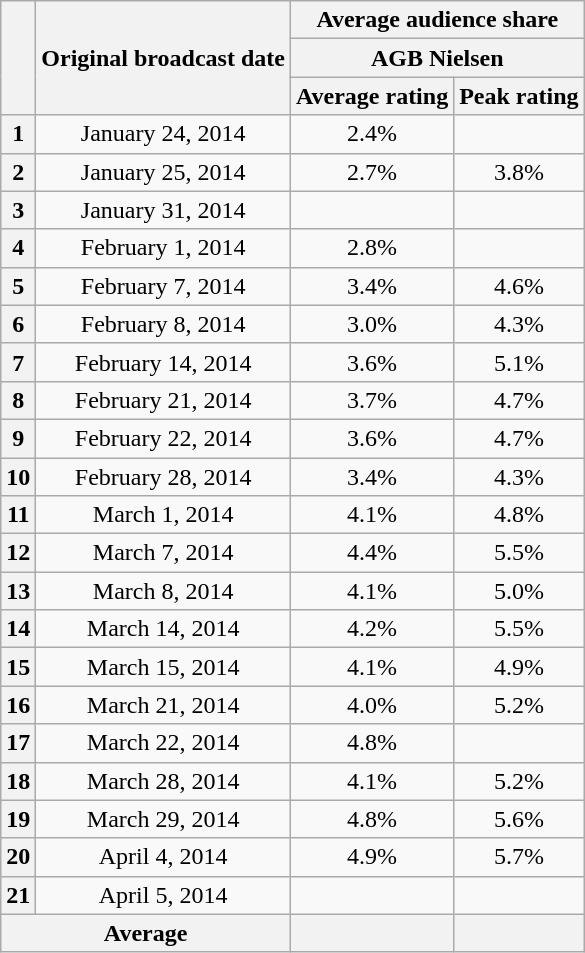<table class="wikitable" style="text-align:center">
<tr>
<th rowspan="3"></th>
<th rowspan="3">Original broadcast date</th>
<th colspan="2">Average audience share</th>
</tr>
<tr>
<th colspan="2">AGB Nielsen</th>
</tr>
<tr>
<th>Average rating</th>
<th>Peak rating</th>
</tr>
<tr>
<th>1</th>
<td>January 24, 2014</td>
<td>2.4%</td>
<td></td>
</tr>
<tr>
<th>2</th>
<td>January 25, 2014</td>
<td>2.7%</td>
<td>3.8%</td>
</tr>
<tr>
<th>3</th>
<td>January 31, 2014</td>
<td></td>
<td></td>
</tr>
<tr>
<th>4</th>
<td>February 1, 2014</td>
<td>2.8%</td>
<td></td>
</tr>
<tr>
<th>5</th>
<td>February 7, 2014</td>
<td>3.4%</td>
<td>4.6%</td>
</tr>
<tr>
<th>6</th>
<td>February 8, 2014</td>
<td>3.0%</td>
<td>4.3%</td>
</tr>
<tr>
<th>7</th>
<td>February 14, 2014</td>
<td>3.6%</td>
<td>5.1%</td>
</tr>
<tr>
<th>8</th>
<td>February 21, 2014</td>
<td>3.7%</td>
<td>4.7%</td>
</tr>
<tr>
<th>9</th>
<td>February 22, 2014</td>
<td>3.6%</td>
<td>4.7%</td>
</tr>
<tr>
<th>10</th>
<td>February 28, 2014</td>
<td>3.4%</td>
<td>4.3%</td>
</tr>
<tr>
<th>11</th>
<td>March 1, 2014</td>
<td>4.1%</td>
<td>4.8%</td>
</tr>
<tr>
<th>12</th>
<td>March 7, 2014</td>
<td>4.4%</td>
<td>5.5%</td>
</tr>
<tr>
<th>13</th>
<td>March 8, 2014</td>
<td>4.1%</td>
<td>5.0%</td>
</tr>
<tr>
<th>14</th>
<td>March 14, 2014</td>
<td>4.2%</td>
<td>5.5%</td>
</tr>
<tr>
<th>15</th>
<td>March 15, 2014</td>
<td>4.1%</td>
<td>4.9%</td>
</tr>
<tr>
<th>16</th>
<td>March 21, 2014</td>
<td>4.0%</td>
<td>5.2%</td>
</tr>
<tr>
<th>17</th>
<td>March 22, 2014</td>
<td>4.8%</td>
<td></td>
</tr>
<tr>
<th>18</th>
<td>March 28, 2014</td>
<td>4.1%</td>
<td>5.2%</td>
</tr>
<tr>
<th>19</th>
<td>March 29, 2014</td>
<td>4.8%</td>
<td>5.6%</td>
</tr>
<tr>
<th>20</th>
<td>April 4, 2014</td>
<td>4.9%</td>
<td>5.7%</td>
</tr>
<tr>
<th>21</th>
<td>April 5, 2014</td>
<td></td>
<td></td>
</tr>
<tr>
<th colspan="2">Average</th>
<th></th>
<th></th>
</tr>
</table>
